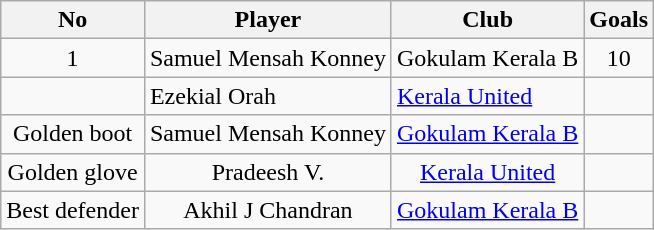<table class="wikitable" style="text-align:center">
<tr>
<th>No</th>
<th>Player</th>
<th>Club</th>
<th>Goals</th>
</tr>
<tr>
<td rowspan="1">1</td>
<td align="left"> Samuel Mensah Konney</td>
<td align="left">Gokulam Kerala B</td>
<td rowspan="1">10</td>
</tr>
<tr>
<td></td>
<td align="left"> Ezekial Orah</td>
<td align="left"><a href='#'>Kerala United</a></td>
<td></td>
</tr>
<tr>
<td>Golden boot</td>
<td> Samuel Mensah Konney</td>
<td><a href='#'>Gokulam Kerala B</a></td>
<td></td>
</tr>
<tr>
<td>Golden glove</td>
<td> Pradeesh V.</td>
<td><a href='#'>Kerala United</a></td>
<td></td>
</tr>
<tr>
<td>Best defender</td>
<td> Akhil J Chandran</td>
<td><a href='#'>Gokulam Kerala B</a></td>
<td></td>
</tr>
</table>
